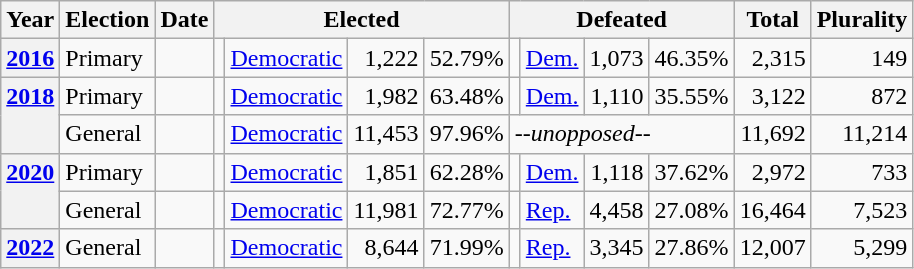<table class=wikitable>
<tr>
<th>Year</th>
<th>Election</th>
<th>Date</th>
<th ! colspan="4">Elected</th>
<th ! colspan="4">Defeated</th>
<th>Total</th>
<th>Plurality</th>
</tr>
<tr>
<th valign="top"><a href='#'>2016</a></th>
<td valign="top">Primary</td>
<td valign="top"></td>
<td valign="top"></td>
<td valign="top" ><a href='#'>Democratic</a></td>
<td valign="top" align="right">1,222</td>
<td valign="top" align="right">52.79%</td>
<td valign="top"></td>
<td valign="top" ><a href='#'>Dem.</a></td>
<td valign="top" align="right">1,073</td>
<td valign="top" align="right">46.35%</td>
<td valign="top" align="right">2,315</td>
<td valign="top" align="right">149</td>
</tr>
<tr>
<th rowspan="2" valign="top"><a href='#'>2018</a></th>
<td valign="top">Primary</td>
<td valign="top"></td>
<td valign="top"></td>
<td valign="top" ><a href='#'>Democratic</a></td>
<td valign="top" align="right">1,982</td>
<td valign="top" align="right">63.48%</td>
<td valign="top"></td>
<td valign="top" ><a href='#'>Dem.</a></td>
<td valign="top" align="right">1,110</td>
<td valign="top" align="right">35.55%</td>
<td valign="top" align="right">3,122</td>
<td valign="top" align="right">872</td>
</tr>
<tr>
<td valign="top">General</td>
<td valign="top"></td>
<td valign="top"></td>
<td valign="top" ><a href='#'>Democratic</a></td>
<td valign="top" align="right">11,453</td>
<td valign="top" align="right">97.96%</td>
<td valign="top" colspan="4"><em>--unopposed--</em></td>
<td valign="top" align="right">11,692</td>
<td valign="top" align="right">11,214</td>
</tr>
<tr>
<th rowspan="2" valign="top"><a href='#'>2020</a></th>
<td valign="top">Primary</td>
<td valign="top"></td>
<td valign="top"></td>
<td valign="top" ><a href='#'>Democratic</a></td>
<td valign="top" align="right">1,851</td>
<td valign="top" align="right">62.28%</td>
<td valign="top"></td>
<td valign="top" ><a href='#'>Dem.</a></td>
<td valign="top" align="right">1,118</td>
<td valign="top" align="right">37.62%</td>
<td valign="top" align="right">2,972</td>
<td valign="top" align="right">733</td>
</tr>
<tr>
<td valign="top">General</td>
<td valign="top"></td>
<td valign="top"></td>
<td valign="top" ><a href='#'>Democratic</a></td>
<td valign="top" align="right">11,981</td>
<td valign="top" align="right">72.77%</td>
<td valign="top"></td>
<td valign="top" ><a href='#'>Rep.</a></td>
<td valign="top" align="right">4,458</td>
<td valign="top" align="right">27.08%</td>
<td valign="top" align="right">16,464</td>
<td valign="top" align="right">7,523</td>
</tr>
<tr>
<th valign="top"><a href='#'>2022</a></th>
<td valign="top">General</td>
<td valign="top"></td>
<td valign="top"></td>
<td valign="top" ><a href='#'>Democratic</a></td>
<td valign="top" align="right">8,644</td>
<td valign="top" align="right">71.99%</td>
<td valign="top"></td>
<td valign="top" ><a href='#'>Rep.</a></td>
<td valign="top" align="right">3,345</td>
<td valign="top" align="right">27.86%</td>
<td valign="top" align="right">12,007</td>
<td valign="top" align="right">5,299</td>
</tr>
</table>
